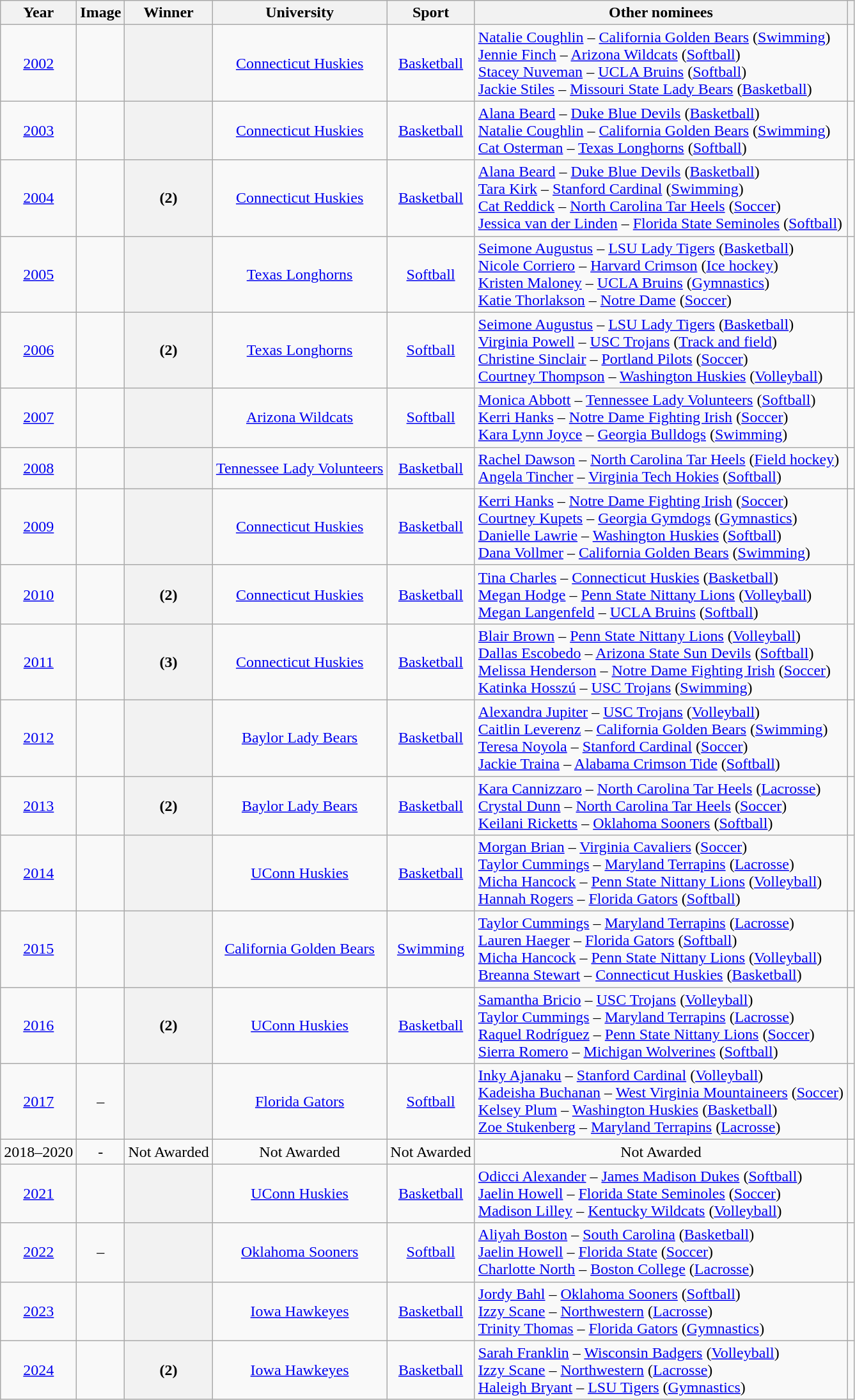<table class="wikitable sortable plainrowheaders"  style="text-align:center">
<tr style="white-space: nowrap;">
<th scope=col>Year</th>
<th scope=col class=unsortable>Image</th>
<th scope=col>Winner</th>
<th scope=col>University</th>
<th scope=col>Sport</th>
<th scope=col class=unsortable>Other nominees</th>
<th scope=col class=unsortable></th>
</tr>
<tr>
<td><a href='#'>2002</a></td>
<td></td>
<th scope=row></th>
<td><a href='#'>Connecticut Huskies</a></td>
<td><a href='#'>Basketball</a></td>
<td align=left><a href='#'>Natalie Coughlin</a> – <a href='#'>California Golden Bears</a> (<a href='#'>Swimming</a>)<br><a href='#'>Jennie Finch</a> – <a href='#'>Arizona Wildcats</a> (<a href='#'>Softball</a>)<br><a href='#'>Stacey Nuveman</a>  – <a href='#'>UCLA Bruins</a> (<a href='#'>Softball</a>)<br><a href='#'>Jackie Stiles</a> – <a href='#'>Missouri State Lady Bears</a> (<a href='#'>Basketball</a>)</td>
<td></td>
</tr>
<tr>
<td><a href='#'>2003</a></td>
<td></td>
<th scope=row></th>
<td><a href='#'>Connecticut Huskies</a></td>
<td><a href='#'>Basketball</a></td>
<td align=left><a href='#'>Alana Beard</a> – <a href='#'>Duke Blue Devils</a> (<a href='#'>Basketball</a>)<br><a href='#'>Natalie Coughlin</a> – <a href='#'>California Golden Bears</a> (<a href='#'>Swimming</a>)<br><a href='#'>Cat Osterman</a> – <a href='#'>Texas Longhorns</a> (<a href='#'>Softball</a>)</td>
<td></td>
</tr>
<tr>
<td><a href='#'>2004</a></td>
<td></td>
<th scope=row> (2)</th>
<td><a href='#'>Connecticut Huskies</a></td>
<td><a href='#'>Basketball</a></td>
<td align=left><a href='#'>Alana Beard</a> – <a href='#'>Duke Blue Devils</a> (<a href='#'>Basketball</a>)<br><a href='#'>Tara Kirk</a> – <a href='#'>Stanford Cardinal</a> (<a href='#'>Swimming</a>)<br><a href='#'>Cat Reddick</a> – <a href='#'>North Carolina Tar Heels</a> (<a href='#'>Soccer</a>)<br><a href='#'>Jessica van der Linden</a> – <a href='#'>Florida State Seminoles</a> (<a href='#'>Softball</a>)</td>
<td></td>
</tr>
<tr>
<td><a href='#'>2005</a></td>
<td></td>
<th scope=row></th>
<td><a href='#'>Texas Longhorns</a></td>
<td><a href='#'>Softball</a></td>
<td align=left><a href='#'>Seimone Augustus</a> – <a href='#'>LSU Lady Tigers</a> (<a href='#'>Basketball</a>)<br><a href='#'>Nicole Corriero</a> – <a href='#'>Harvard Crimson</a> (<a href='#'>Ice hockey</a>)<br><a href='#'>Kristen Maloney</a> – <a href='#'>UCLA Bruins</a> (<a href='#'>Gymnastics</a>)<br><a href='#'>Katie Thorlakson</a> – <a href='#'>Notre Dame</a> (<a href='#'>Soccer</a>)</td>
<td></td>
</tr>
<tr>
<td><a href='#'>2006</a></td>
<td></td>
<th scope=row> (2)</th>
<td><a href='#'>Texas Longhorns</a></td>
<td><a href='#'>Softball</a></td>
<td align=left><a href='#'>Seimone Augustus</a> –  <a href='#'>LSU Lady Tigers</a> (<a href='#'>Basketball</a>)<br><a href='#'>Virginia Powell</a> – <a href='#'>USC Trojans</a> (<a href='#'>Track and field</a>)<br><a href='#'>Christine Sinclair</a> – <a href='#'>Portland Pilots</a> (<a href='#'>Soccer</a>)<br><a href='#'>Courtney Thompson</a> – <a href='#'>Washington Huskies</a> (<a href='#'>Volleyball</a>)</td>
<td></td>
</tr>
<tr>
<td><a href='#'>2007</a></td>
<td></td>
<th scope=row></th>
<td><a href='#'>Arizona Wildcats</a></td>
<td><a href='#'>Softball</a></td>
<td align=left><a href='#'>Monica Abbott</a> – <a href='#'>Tennessee Lady Volunteers</a> (<a href='#'>Softball</a>)<br><a href='#'>Kerri Hanks</a> – <a href='#'>Notre Dame Fighting Irish</a> (<a href='#'>Soccer</a>)<br><a href='#'>Kara Lynn Joyce</a> – <a href='#'>Georgia Bulldogs</a> (<a href='#'>Swimming</a>)</td>
<td></td>
</tr>
<tr>
<td><a href='#'>2008</a></td>
<td></td>
<th scope=row></th>
<td><a href='#'>Tennessee Lady Volunteers</a></td>
<td><a href='#'>Basketball</a></td>
<td align=left><a href='#'>Rachel Dawson</a> – <a href='#'>North Carolina Tar Heels</a> (<a href='#'>Field hockey</a>)<br><a href='#'>Angela Tincher</a> – <a href='#'>Virginia Tech Hokies</a> (<a href='#'>Softball</a>)</td>
<td></td>
</tr>
<tr>
<td><a href='#'>2009</a></td>
<td></td>
<th scope=row></th>
<td><a href='#'>Connecticut Huskies</a></td>
<td><a href='#'>Basketball</a></td>
<td align=left><a href='#'>Kerri Hanks</a> – <a href='#'>Notre Dame Fighting Irish</a> (<a href='#'>Soccer</a>)<br><a href='#'>Courtney Kupets</a> – <a href='#'>Georgia Gymdogs</a> (<a href='#'>Gymnastics</a>)<br><a href='#'>Danielle Lawrie</a> – <a href='#'>Washington Huskies</a> (<a href='#'>Softball</a>)<br><a href='#'>Dana Vollmer</a> – <a href='#'>California Golden Bears</a> (<a href='#'>Swimming</a>)</td>
<td></td>
</tr>
<tr>
<td><a href='#'>2010</a></td>
<td></td>
<th scope=row> (2)</th>
<td><a href='#'>Connecticut Huskies</a></td>
<td><a href='#'>Basketball</a></td>
<td align=left><a href='#'>Tina Charles</a> –  <a href='#'>Connecticut Huskies</a> (<a href='#'>Basketball</a>)<br><a href='#'>Megan Hodge</a> – <a href='#'>Penn State Nittany Lions</a> (<a href='#'>Volleyball</a>)<br><a href='#'>Megan Langenfeld</a> – <a href='#'>UCLA Bruins</a> (<a href='#'>Softball</a>)</td>
<td></td>
</tr>
<tr>
<td><a href='#'>2011</a></td>
<td></td>
<th scope=row> (3)</th>
<td><a href='#'>Connecticut Huskies</a></td>
<td><a href='#'>Basketball</a></td>
<td align=left><a href='#'>Blair Brown</a> – <a href='#'>Penn State Nittany Lions</a> (<a href='#'>Volleyball</a>)<br><a href='#'>Dallas Escobedo</a> – <a href='#'>Arizona State Sun Devils</a> (<a href='#'>Softball</a>)<br><a href='#'>Melissa Henderson</a> – <a href='#'>Notre Dame Fighting Irish</a> (<a href='#'>Soccer</a>)<br><a href='#'>Katinka Hosszú</a> – <a href='#'>USC Trojans</a> (<a href='#'>Swimming</a>)</td>
<td></td>
</tr>
<tr>
<td><a href='#'>2012</a></td>
<td></td>
<th scope=row></th>
<td><a href='#'>Baylor Lady Bears</a></td>
<td><a href='#'>Basketball</a></td>
<td align=left><a href='#'>Alexandra Jupiter</a> – <a href='#'>USC Trojans</a> (<a href='#'>Volleyball</a>)<br><a href='#'>Caitlin Leverenz</a> – <a href='#'>California Golden Bears</a> (<a href='#'>Swimming</a>)<br><a href='#'>Teresa Noyola</a> – <a href='#'>Stanford Cardinal</a> (<a href='#'>Soccer</a>)<br><a href='#'>Jackie Traina</a> – <a href='#'>Alabama Crimson Tide</a> (<a href='#'>Softball</a>)</td>
<td></td>
</tr>
<tr>
<td><a href='#'>2013</a></td>
<td></td>
<th scope=row> (2)</th>
<td><a href='#'>Baylor Lady Bears</a></td>
<td><a href='#'>Basketball</a></td>
<td align=left><a href='#'>Kara Cannizzaro</a> – <a href='#'>North Carolina Tar Heels</a> (<a href='#'>Lacrosse</a>)<br><a href='#'>Crystal Dunn</a> – <a href='#'>North Carolina Tar Heels</a> (<a href='#'>Soccer</a>)<br><a href='#'>Keilani Ricketts</a> – <a href='#'>Oklahoma Sooners</a> (<a href='#'>Softball</a>)</td>
<td></td>
</tr>
<tr>
<td><a href='#'>2014</a></td>
<td></td>
<th scope=row></th>
<td><a href='#'>UConn Huskies</a></td>
<td><a href='#'>Basketball</a></td>
<td align=left><a href='#'>Morgan Brian</a> – <a href='#'>Virginia Cavaliers</a> (<a href='#'>Soccer</a>)<br><a href='#'>Taylor Cummings</a> – <a href='#'>Maryland Terrapins</a> (<a href='#'>Lacrosse</a>)<br><a href='#'>Micha Hancock</a> – <a href='#'>Penn State Nittany Lions</a> (<a href='#'>Volleyball</a>)<br><a href='#'>Hannah Rogers</a> – <a href='#'>Florida Gators</a> (<a href='#'>Softball</a>)</td>
<td></td>
</tr>
<tr>
<td><a href='#'>2015</a></td>
<td></td>
<th scope=row></th>
<td><a href='#'>California Golden Bears</a></td>
<td><a href='#'>Swimming</a></td>
<td align=left><a href='#'>Taylor Cummings</a> – <a href='#'>Maryland Terrapins</a> (<a href='#'>Lacrosse</a>)<br><a href='#'>Lauren Haeger</a> – <a href='#'>Florida Gators</a> (<a href='#'>Softball</a>)<br><a href='#'>Micha Hancock</a> – <a href='#'>Penn State Nittany Lions</a> (<a href='#'>Volleyball</a>)<br><a href='#'>Breanna Stewart</a> – <a href='#'>Connecticut Huskies</a> (<a href='#'>Basketball</a>)</td>
<td></td>
</tr>
<tr>
<td><a href='#'>2016</a></td>
<td></td>
<th scope=row> (2)</th>
<td><a href='#'>UConn Huskies</a></td>
<td><a href='#'>Basketball</a></td>
<td align=left><a href='#'>Samantha Bricio</a> – <a href='#'>USC Trojans</a> (<a href='#'>Volleyball</a>)<br><a href='#'>Taylor Cummings</a> – <a href='#'>Maryland Terrapins</a> (<a href='#'>Lacrosse</a>)<br><a href='#'>Raquel Rodríguez</a> – <a href='#'>Penn State Nittany Lions</a> (<a href='#'>Soccer</a>)<br><a href='#'>Sierra Romero</a> – <a href='#'>Michigan Wolverines</a> (<a href='#'>Softball</a>)</td>
<td></td>
</tr>
<tr>
<td><a href='#'>2017</a></td>
<td>–</td>
<th scope=row></th>
<td><a href='#'>Florida Gators</a></td>
<td><a href='#'>Softball</a></td>
<td align=left><a href='#'>Inky Ajanaku</a> – <a href='#'>Stanford Cardinal</a> (<a href='#'>Volleyball</a>)<br><a href='#'>Kadeisha Buchanan</a> – <a href='#'>West Virginia Mountaineers</a> (<a href='#'>Soccer</a>)<br><a href='#'>Kelsey Plum</a> – <a href='#'>Washington Huskies</a> (<a href='#'>Basketball</a>)<br><a href='#'>Zoe Stukenberg</a> – <a href='#'>Maryland Terrapins</a> (<a href='#'>Lacrosse</a>)</td>
<td></td>
</tr>
<tr>
<td>2018–2020</td>
<td>-</td>
<td>Not Awarded</td>
<td>Not Awarded</td>
<td>Not Awarded</td>
<td>Not Awarded</td>
<td></td>
</tr>
<tr>
<td><a href='#'>2021</a></td>
<td></td>
<th scope=row></th>
<td><a href='#'>UConn Huskies</a></td>
<td><a href='#'>Basketball</a></td>
<td align=left><a href='#'>Odicci Alexander</a> – <a href='#'>James Madison Dukes</a> (<a href='#'>Softball</a>)<br><a href='#'>Jaelin Howell</a> – <a href='#'>Florida State Seminoles</a> (<a href='#'>Soccer</a>)<br><a href='#'>Madison Lilley</a> – <a href='#'>Kentucky Wildcats</a> (<a href='#'>Volleyball</a>)</td>
<td></td>
</tr>
<tr>
<td><a href='#'>2022</a></td>
<td>–</td>
<th scope=row></th>
<td><a href='#'>Oklahoma Sooners</a></td>
<td><a href='#'>Softball</a></td>
<td align=left><a href='#'>Aliyah Boston</a> – <a href='#'>South Carolina</a> (<a href='#'>Basketball</a>)<br><a href='#'>Jaelin Howell</a> –  <a href='#'>Florida State</a> (<a href='#'>Soccer</a>)<br><a href='#'>Charlotte North</a> – <a href='#'>Boston College</a> (<a href='#'>Lacrosse</a>)</td>
<td></td>
</tr>
<tr>
<td><a href='#'>2023</a></td>
<td></td>
<th scope=row></th>
<td><a href='#'>Iowa Hawkeyes</a></td>
<td><a href='#'>Basketball</a></td>
<td align=left><a href='#'>Jordy Bahl</a> – <a href='#'>Oklahoma Sooners</a> (<a href='#'>Softball</a>)<br><a href='#'>Izzy Scane</a> – <a href='#'>Northwestern</a> (<a href='#'>Lacrosse</a>)<br><a href='#'>Trinity Thomas</a> – <a href='#'>Florida Gators</a> (<a href='#'>Gymnastics</a>)</td>
<td></td>
</tr>
<tr>
<td><a href='#'>2024</a></td>
<td></td>
<th scope=row> (2)</th>
<td><a href='#'>Iowa Hawkeyes</a></td>
<td><a href='#'>Basketball</a></td>
<td align=left><a href='#'>Sarah Franklin</a> – <a href='#'>Wisconsin Badgers</a> (<a href='#'>Volleyball</a>)<br><a href='#'>Izzy Scane</a> – <a href='#'>Northwestern</a> (<a href='#'>Lacrosse</a>)<br><a href='#'>Haleigh Bryant</a> – <a href='#'>LSU Tigers</a> (<a href='#'>Gymnastics</a>)</td>
<td></td>
</tr>
</table>
